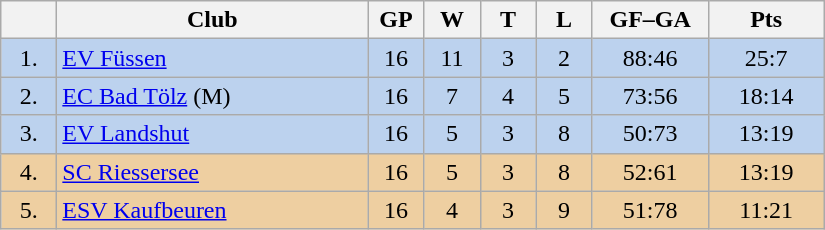<table class="wikitable">
<tr>
<th width="30"></th>
<th width="200">Club</th>
<th width="30">GP</th>
<th width="30">W</th>
<th width="30">T</th>
<th width="30">L</th>
<th width="70">GF–GA</th>
<th width="70">Pts</th>
</tr>
<tr bgcolor="#BCD2EE" align="center">
<td>1.</td>
<td align="left"><a href='#'>EV Füssen</a></td>
<td>16</td>
<td>11</td>
<td>3</td>
<td>2</td>
<td>88:46</td>
<td>25:7</td>
</tr>
<tr bgcolor=#BCD2EE align="center">
<td>2.</td>
<td align="left"><a href='#'>EC Bad Tölz</a> (M)</td>
<td>16</td>
<td>7</td>
<td>4</td>
<td>5</td>
<td>73:56</td>
<td>18:14</td>
</tr>
<tr bgcolor=#BCD2EE align="center">
<td>3.</td>
<td align="left"><a href='#'>EV Landshut</a></td>
<td>16</td>
<td>5</td>
<td>3</td>
<td>8</td>
<td>50:73</td>
<td>13:19</td>
</tr>
<tr bgcolor=#EECFA1 align="center">
<td>4.</td>
<td align="left"><a href='#'>SC Riessersee</a></td>
<td>16</td>
<td>5</td>
<td>3</td>
<td>8</td>
<td>52:61</td>
<td>13:19</td>
</tr>
<tr bgcolor=#EECFA1 align="center">
<td>5.</td>
<td align="left"><a href='#'>ESV Kaufbeuren</a></td>
<td>16</td>
<td>4</td>
<td>3</td>
<td>9</td>
<td>51:78</td>
<td>11:21</td>
</tr>
</table>
